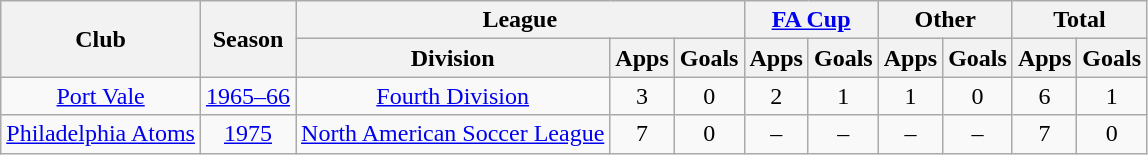<table class="wikitable" style="text-align:center">
<tr>
<th rowspan="2">Club</th>
<th rowspan="2">Season</th>
<th colspan="3">League</th>
<th colspan="2"><a href='#'>FA Cup</a></th>
<th colspan="2">Other</th>
<th colspan="2">Total</th>
</tr>
<tr>
<th>Division</th>
<th>Apps</th>
<th>Goals</th>
<th>Apps</th>
<th>Goals</th>
<th>Apps</th>
<th>Goals</th>
<th>Apps</th>
<th>Goals</th>
</tr>
<tr>
<td><a href='#'>Port Vale</a></td>
<td><a href='#'>1965–66</a></td>
<td><a href='#'>Fourth Division</a></td>
<td>3</td>
<td>0</td>
<td>2</td>
<td>1</td>
<td>1</td>
<td>0</td>
<td>6</td>
<td>1</td>
</tr>
<tr>
<td><a href='#'>Philadelphia Atoms</a></td>
<td><a href='#'>1975</a></td>
<td><a href='#'>North American Soccer League</a></td>
<td>7</td>
<td>0</td>
<td>–</td>
<td>–</td>
<td>–</td>
<td>–</td>
<td>7</td>
<td>0</td>
</tr>
</table>
